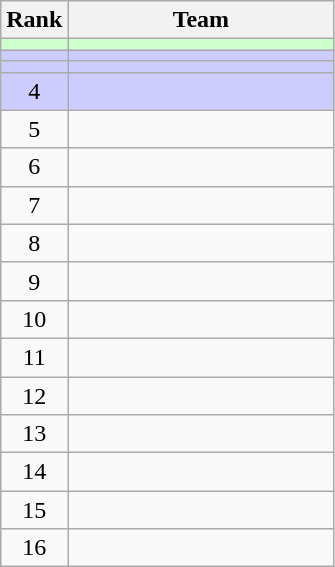<table class="wikitable">
<tr>
<th>Rank</th>
<th style="width:170px;">Team</th>
</tr>
<tr style="background:#CCFFCC;">
<td style="text-align:center;"></td>
<td></td>
</tr>
<tr style="background:#CCCCFF;">
<td style="text-align:center;"></td>
<td></td>
</tr>
<tr style="background:#CCCCFF;">
<td style="text-align:center;"></td>
<td></td>
</tr>
<tr style="background:#CCCCFF;">
<td style="text-align:center;">4</td>
<td></td>
</tr>
<tr>
<td style="text-align:center;">5</td>
<td></td>
</tr>
<tr>
<td style="text-align:center;">6</td>
<td></td>
</tr>
<tr>
<td style="text-align:center;">7</td>
<td></td>
</tr>
<tr>
<td style="text-align:center;">8</td>
<td></td>
</tr>
<tr>
<td style="text-align:center;">9</td>
<td></td>
</tr>
<tr>
<td style="text-align:center;">10</td>
<td></td>
</tr>
<tr>
<td style="text-align:center;">11</td>
<td></td>
</tr>
<tr>
<td style="text-align:center;">12</td>
<td></td>
</tr>
<tr>
<td style="text-align:center;">13</td>
<td></td>
</tr>
<tr>
<td style="text-align:center;">14</td>
<td></td>
</tr>
<tr>
<td style="text-align:center;">15</td>
<td></td>
</tr>
<tr>
<td style="text-align:center;">16</td>
<td></td>
</tr>
</table>
